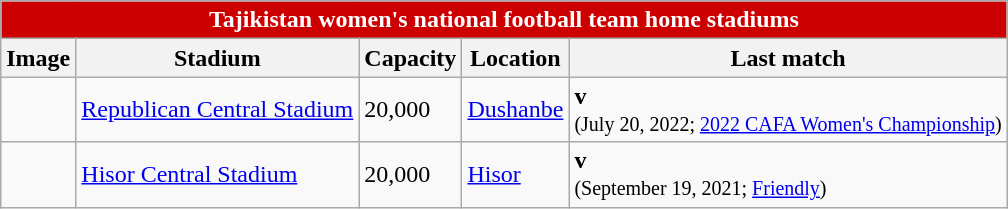<table class="wikitable mw-collapsible ">
<tr>
<th colspan=5 style="background: #CC0000; color: #FFFFFF;">Tajikistan women's national football team home stadiums</th>
</tr>
<tr>
<th>Image</th>
<th>Stadium</th>
<th>Capacity</th>
<th>Location</th>
<th>Last match</th>
</tr>
<tr>
<td></td>
<td style="text-align:left"><a href='#'>Republican Central Stadium</a></td>
<td style="text-align:left">20,000</td>
<td style="text-align:left"><a href='#'>Dushanbe</a></td>
<td style="text-align:left"><strong>v</strong>  <br><small>(July 20, 2022; <a href='#'>2022 CAFA Women's Championship</a>)</small></td>
</tr>
<tr>
<td></td>
<td style="text-align:left"><a href='#'>Hisor Central Stadium</a></td>
<td style="text-align:left">20,000</td>
<td style="text-align:left"><a href='#'>Hisor</a></td>
<td style="text-align:left"><strong>v</strong>  <br><small>(September 19, 2021; <a href='#'>Friendly</a>)</small></td>
</tr>
</table>
